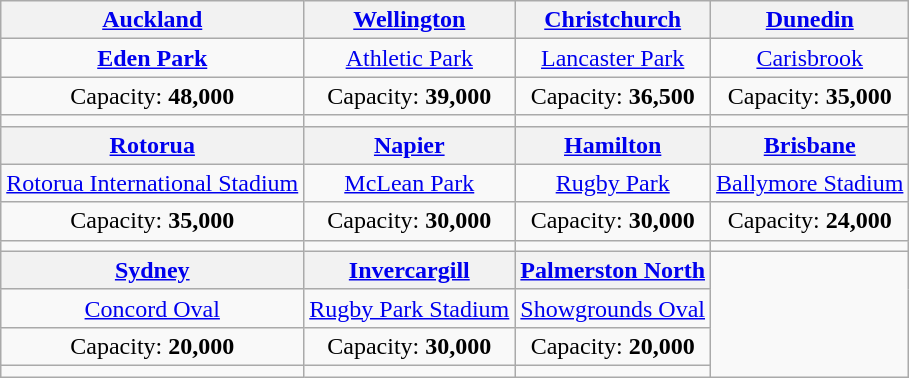<table class="wikitable" style="text-align:center">
<tr>
<th> <a href='#'>Auckland</a></th>
<th> <a href='#'>Wellington</a></th>
<th> <a href='#'>Christchurch</a></th>
<th> <a href='#'>Dunedin</a></th>
</tr>
<tr>
<td><strong><a href='#'>Eden Park</a></strong></td>
<td><a href='#'>Athletic Park</a></td>
<td><a href='#'>Lancaster Park</a></td>
<td><a href='#'>Carisbrook</a></td>
</tr>
<tr>
<td>Capacity: <strong>48,000</strong></td>
<td>Capacity: <strong>39,000</strong></td>
<td>Capacity: <strong>36,500</strong></td>
<td>Capacity: <strong>35,000</strong></td>
</tr>
<tr>
<td></td>
<td></td>
<td></td>
<td></td>
</tr>
<tr>
<th> <a href='#'>Rotorua</a></th>
<th> <a href='#'>Napier</a></th>
<th> <a href='#'>Hamilton</a></th>
<th> <a href='#'>Brisbane</a></th>
</tr>
<tr>
<td><a href='#'>Rotorua International Stadium</a></td>
<td><a href='#'>McLean Park</a></td>
<td><a href='#'>Rugby Park</a></td>
<td><a href='#'>Ballymore Stadium</a></td>
</tr>
<tr>
<td>Capacity: <strong>35,000</strong></td>
<td>Capacity: <strong>30,000</strong></td>
<td>Capacity: <strong>30,000</strong></td>
<td>Capacity: <strong>24,000</strong></td>
</tr>
<tr>
<td></td>
<td></td>
<td></td>
<td></td>
</tr>
<tr>
<th> <a href='#'>Sydney</a></th>
<th> <a href='#'>Invercargill</a></th>
<th> <a href='#'>Palmerston North</a></th>
</tr>
<tr>
<td><a href='#'>Concord Oval</a></td>
<td><a href='#'>Rugby Park Stadium</a></td>
<td><a href='#'>Showgrounds Oval</a></td>
</tr>
<tr>
<td>Capacity: <strong>20,000</strong></td>
<td>Capacity: <strong>30,000</strong></td>
<td>Capacity: <strong>20,000</strong></td>
</tr>
<tr>
<td></td>
<td></td>
<td></td>
</tr>
</table>
